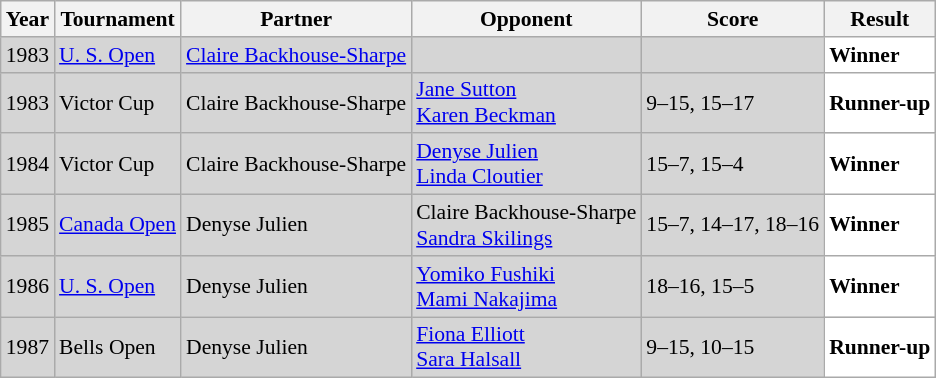<table class="sortable wikitable" style="font-size:90%;">
<tr>
<th>Year</th>
<th>Tournament</th>
<th>Partner</th>
<th>Opponent</th>
<th>Score</th>
<th>Result</th>
</tr>
<tr style="background:#D5D5D5">
<td align="center">1983</td>
<td align="left"><a href='#'>U. S.  Open</a></td>
<td align="left"> <a href='#'>Claire Backhouse-Sharpe</a></td>
<td align="left"></td>
<td align="left"></td>
<td style="text-align:left; background:white"> <strong>Winner</strong></td>
</tr>
<tr style="background:#D5D5D5">
<td align="center">1983</td>
<td align="left">Victor Cup</td>
<td align="left"> Claire Backhouse-Sharpe</td>
<td align="left"> <a href='#'>Jane Sutton</a> <br>  <a href='#'>Karen Beckman</a></td>
<td align="left">9–15, 15–17</td>
<td style="text-align:left; background:white"> <strong>Runner-up</strong></td>
</tr>
<tr style="background:#D5D5D5">
<td align="center">1984</td>
<td align="left">Victor Cup</td>
<td align="left"> Claire Backhouse-Sharpe</td>
<td align="left"> <a href='#'>Denyse Julien</a> <br>  <a href='#'>Linda Cloutier</a></td>
<td align="left">15–7, 15–4</td>
<td style="text-align:left; background:white"> <strong>Winner</strong></td>
</tr>
<tr style="background:#D5D5D5">
<td align="center">1985</td>
<td align="left"><a href='#'>Canada Open</a></td>
<td align="left"> Denyse Julien</td>
<td align="left"> Claire Backhouse-Sharpe <br>  <a href='#'>Sandra Skilings</a></td>
<td align="left">15–7, 14–17, 18–16</td>
<td style="text-align:left; background:white"> <strong>Winner</strong></td>
</tr>
<tr style="background:#D5D5D5">
<td align="center">1986</td>
<td align="left"><a href='#'>U. S.  Open</a></td>
<td align="left"> Denyse Julien</td>
<td align="left"> <a href='#'>Yomiko Fushiki</a> <br>  <a href='#'>Mami Nakajima</a></td>
<td align="left">18–16, 15–5</td>
<td style="text-align:left; background:white"> <strong>Winner</strong></td>
</tr>
<tr style="background:#D5D5D5">
<td align="center">1987</td>
<td align="left">Bells Open</td>
<td align="left"> Denyse Julien</td>
<td align="left"> <a href='#'>Fiona Elliott</a> <br>  <a href='#'>Sara Halsall</a></td>
<td align="left">9–15, 10–15</td>
<td style="text-align:left; background:white"> <strong>Runner-up</strong></td>
</tr>
</table>
